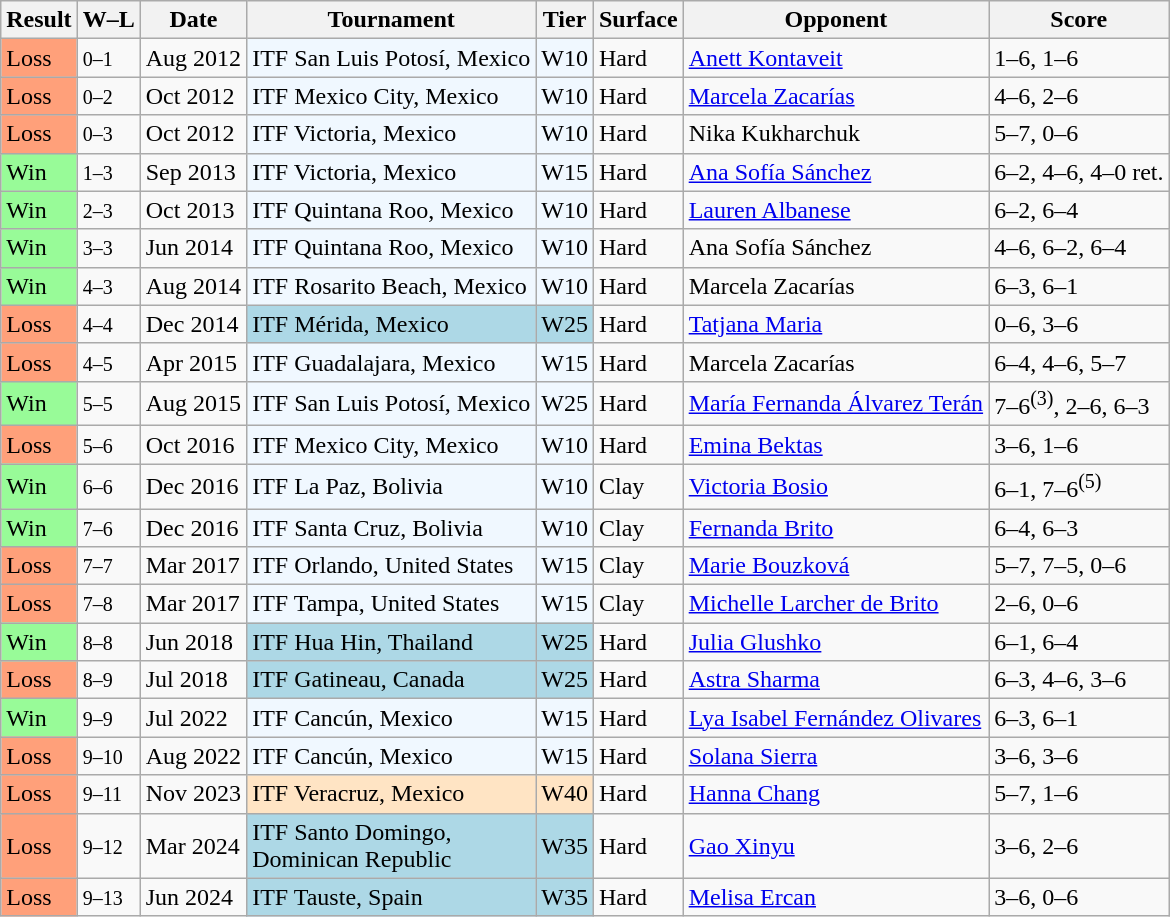<table class="sortable wikitable">
<tr>
<th>Result</th>
<th class="unsortable">W–L</th>
<th>Date</th>
<th>Tournament</th>
<th>Tier</th>
<th>Surface</th>
<th>Opponent</th>
<th class="unsortable">Score</th>
</tr>
<tr>
<td style="background:#ffa07a;">Loss</td>
<td><small>0–1</small></td>
<td>Aug 2012</td>
<td style="background:#f0f8ff;">ITF San Luis Potosí, Mexico</td>
<td style="background:#f0f8ff;">W10</td>
<td>Hard</td>
<td> <a href='#'>Anett Kontaveit</a></td>
<td>1–6, 1–6</td>
</tr>
<tr>
<td style="background:#ffa07a;">Loss</td>
<td><small>0–2</small></td>
<td>Oct 2012</td>
<td style="background:#f0f8ff;">ITF Mexico City, Mexico</td>
<td style="background:#f0f8ff;">W10</td>
<td>Hard</td>
<td> <a href='#'>Marcela Zacarías</a></td>
<td>4–6, 2–6</td>
</tr>
<tr>
<td style="background:#ffa07a;">Loss</td>
<td><small>0–3</small></td>
<td>Oct 2012</td>
<td style="background:#f0f8ff;">ITF Victoria, Mexico</td>
<td style="background:#f0f8ff;">W10</td>
<td>Hard</td>
<td> Nika Kukharchuk</td>
<td>5–7, 0–6</td>
</tr>
<tr>
<td style="background:#98fb98;">Win</td>
<td><small>1–3</small></td>
<td>Sep 2013</td>
<td style="background:#f0f8ff;">ITF Victoria, Mexico</td>
<td style="background:#f0f8ff;">W15</td>
<td>Hard</td>
<td> <a href='#'>Ana Sofía Sánchez</a></td>
<td>6–2, 4–6, 4–0 ret.</td>
</tr>
<tr>
<td style="background:#98fb98;">Win</td>
<td><small>2–3</small></td>
<td>Oct 2013</td>
<td style="background:#f0f8ff;">ITF Quintana Roo, Mexico</td>
<td style="background:#f0f8ff;">W10</td>
<td>Hard</td>
<td> <a href='#'>Lauren Albanese</a></td>
<td>6–2, 6–4</td>
</tr>
<tr>
<td style="background:#98fb98;">Win</td>
<td><small>3–3</small></td>
<td>Jun 2014</td>
<td style="background:#f0f8ff;">ITF Quintana Roo, Mexico</td>
<td style="background:#f0f8ff;">W10</td>
<td>Hard</td>
<td> Ana Sofía Sánchez</td>
<td>4–6, 6–2, 6–4</td>
</tr>
<tr>
<td style="background:#98fb98;">Win</td>
<td><small>4–3</small></td>
<td>Aug 2014</td>
<td style="background:#f0f8ff;">ITF Rosarito Beach, Mexico</td>
<td style="background:#f0f8ff;">W10</td>
<td>Hard</td>
<td> Marcela Zacarías</td>
<td>6–3, 6–1</td>
</tr>
<tr>
<td style="background:#ffa07a;">Loss</td>
<td><small>4–4</small></td>
<td>Dec 2014</td>
<td style="background:lightblue;">ITF Mérida, Mexico</td>
<td style="background:lightblue;">W25</td>
<td>Hard</td>
<td> <a href='#'>Tatjana Maria</a></td>
<td>0–6, 3–6</td>
</tr>
<tr>
<td style="background:#ffa07a;">Loss</td>
<td><small>4–5</small></td>
<td>Apr 2015</td>
<td style="background:#f0f8ff;">ITF Guadalajara, Mexico</td>
<td style="background:#f0f8ff;">W15</td>
<td>Hard</td>
<td> Marcela Zacarías</td>
<td>6–4, 4–6, 5–7</td>
</tr>
<tr>
<td style="background:#98fb98;">Win</td>
<td><small>5–5</small></td>
<td>Aug 2015</td>
<td style="background:#f0f8ff;">ITF San Luis Potosí, Mexico</td>
<td style="background:#f0f8ff;">W25</td>
<td>Hard</td>
<td> <a href='#'>María Fernanda Álvarez Terán</a></td>
<td>7–6<sup>(3)</sup>, 2–6, 6–3</td>
</tr>
<tr>
<td style="background:#ffa07a;">Loss</td>
<td><small>5–6</small></td>
<td>Oct 2016</td>
<td style="background:#f0f8ff;">ITF Mexico City, Mexico</td>
<td style="background:#f0f8ff;">W10</td>
<td>Hard</td>
<td> <a href='#'>Emina Bektas</a></td>
<td>3–6, 1–6</td>
</tr>
<tr>
<td style="background:#98fb98;">Win</td>
<td><small>6–6</small></td>
<td>Dec 2016</td>
<td style="background:#f0f8ff;">ITF La Paz, Bolivia</td>
<td style="background:#f0f8ff;">W10</td>
<td>Clay</td>
<td> <a href='#'>Victoria Bosio</a></td>
<td>6–1, 7–6<sup>(5)</sup></td>
</tr>
<tr>
<td style="background:#98fb98;">Win</td>
<td><small>7–6</small></td>
<td>Dec 2016</td>
<td style="background:#f0f8ff;">ITF Santa Cruz, Bolivia</td>
<td style="background:#f0f8ff;">W10</td>
<td>Clay</td>
<td> <a href='#'>Fernanda Brito</a></td>
<td>6–4, 6–3</td>
</tr>
<tr>
<td style="background:#ffa07a;">Loss</td>
<td><small>7–7</small></td>
<td>Mar 2017</td>
<td style="background:#f0f8ff;">ITF Orlando, United States</td>
<td style="background:#f0f8ff;">W15</td>
<td>Clay</td>
<td> <a href='#'>Marie Bouzková</a></td>
<td>5–7, 7–5, 0–6</td>
</tr>
<tr>
<td style="background:#ffa07a;">Loss</td>
<td><small>7–8</small></td>
<td>Mar 2017</td>
<td style="background:#f0f8ff;">ITF Tampa, United States</td>
<td style="background:#f0f8ff;">W15</td>
<td>Clay</td>
<td> <a href='#'>Michelle Larcher de Brito</a></td>
<td>2–6, 0–6</td>
</tr>
<tr>
<td style="background:#98fb98;">Win</td>
<td><small>8–8</small></td>
<td>Jun 2018</td>
<td style="background:lightblue;">ITF Hua Hin, Thailand</td>
<td style="background:lightblue;">W25</td>
<td>Hard</td>
<td> <a href='#'>Julia Glushko</a></td>
<td>6–1, 6–4</td>
</tr>
<tr>
<td style="background:#ffa07a;">Loss</td>
<td><small>8–9</small></td>
<td>Jul 2018</td>
<td style="background:lightblue;">ITF Gatineau, Canada</td>
<td style="background:lightblue;">W25</td>
<td>Hard</td>
<td> <a href='#'>Astra Sharma</a></td>
<td>6–3, 4–6, 3–6</td>
</tr>
<tr>
<td style="background:#98fb98;">Win</td>
<td><small>9–9</small></td>
<td>Jul 2022</td>
<td style="background:#f0f8ff;">ITF Cancún, Mexico</td>
<td style="background:#f0f8ff;">W15</td>
<td>Hard</td>
<td> <a href='#'>Lya Isabel Fernández Olivares</a></td>
<td>6–3, 6–1</td>
</tr>
<tr>
<td style="background:#ffa07a;">Loss</td>
<td><small>9–10</small></td>
<td>Aug 2022</td>
<td style="background:#f0f8ff;">ITF Cancún, Mexico</td>
<td style="background:#f0f8ff;">W15</td>
<td>Hard</td>
<td> <a href='#'>Solana Sierra</a></td>
<td>3–6, 3–6</td>
</tr>
<tr>
<td style="background:#ffa07a;">Loss</td>
<td><small>9–11</small></td>
<td>Nov 2023</td>
<td style="background:#ffe4c4;">ITF Veracruz, Mexico</td>
<td style="background:#ffe4c4;">W40</td>
<td>Hard</td>
<td> <a href='#'>Hanna Chang</a></td>
<td>5–7, 1–6</td>
</tr>
<tr>
<td style="background:#ffa07a;">Loss</td>
<td><small>9–12</small></td>
<td>Mar 2024</td>
<td style="background:lightblue;">ITF Santo Domingo, <br>Dominican Republic</td>
<td style="background:lightblue;">W35</td>
<td>Hard</td>
<td> <a href='#'>Gao Xinyu</a></td>
<td>3–6, 2–6</td>
</tr>
<tr>
<td style="background:#ffa07a;">Loss</td>
<td><small>9–13</small></td>
<td>Jun 2024</td>
<td style="background:lightblue;">ITF Tauste, Spain</td>
<td style="background:lightblue;">W35</td>
<td>Hard</td>
<td> <a href='#'>Melisa Ercan</a></td>
<td>3–6, 0–6</td>
</tr>
</table>
